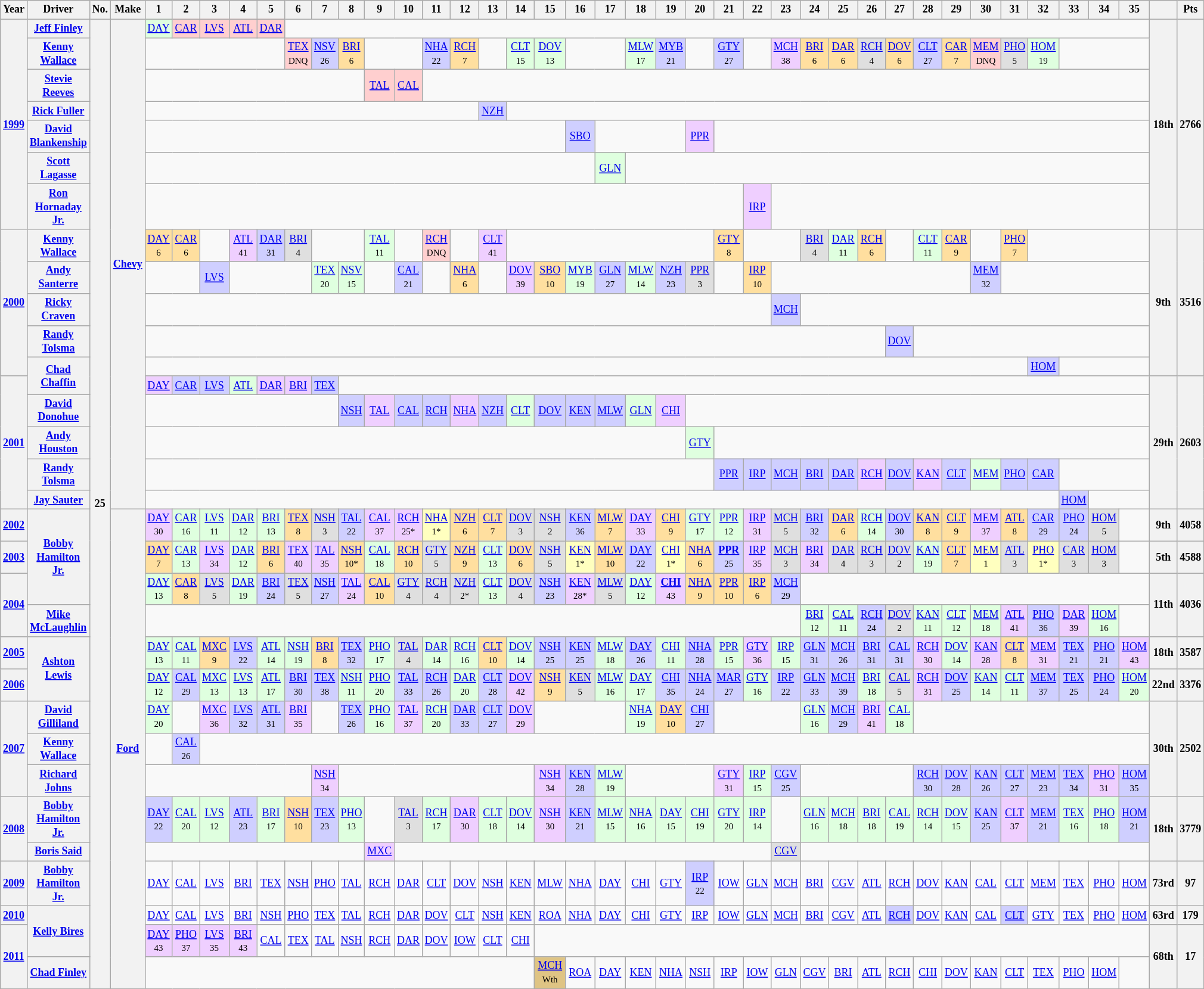<table class="wikitable" style="text-align:center; font-size:75%">
<tr>
<th>Year</th>
<th>Driver</th>
<th>No.</th>
<th>Make</th>
<th>1</th>
<th>2</th>
<th>3</th>
<th>4</th>
<th>5</th>
<th>6</th>
<th>7</th>
<th>8</th>
<th>9</th>
<th>10</th>
<th>11</th>
<th>12</th>
<th>13</th>
<th>14</th>
<th>15</th>
<th>16</th>
<th>17</th>
<th>18</th>
<th>19</th>
<th>20</th>
<th>21</th>
<th>22</th>
<th>23</th>
<th>24</th>
<th>25</th>
<th>26</th>
<th>27</th>
<th>28</th>
<th>29</th>
<th>30</th>
<th>31</th>
<th>32</th>
<th>33</th>
<th>34</th>
<th>35</th>
<th></th>
<th>Pts</th>
</tr>
<tr>
<th rowspan=7><a href='#'>1999</a></th>
<th><a href='#'>Jeff Finley</a></th>
<th rowspan=50>25</th>
<th rowspan=17><a href='#'>Chevy</a></th>
<td style="background:#DFFFDF;"><a href='#'>DAY</a><br></td>
<td style="background:#FFCFCF;"><a href='#'>CAR</a><br></td>
<td style="background:#FFCFCF;"><a href='#'>LVS</a><br></td>
<td style="background:#FFCFCF;"><a href='#'>ATL</a><br></td>
<td style="background:#FFCFCF;"><a href='#'>DAR</a><br></td>
<td colspan=30></td>
<th rowspan=7>18th</th>
<th rowspan=7>2766</th>
</tr>
<tr>
<th><a href='#'>Kenny Wallace</a></th>
<td colspan=5></td>
<td style="background:#FFCFCF;"><a href='#'>TEX</a><br><small>DNQ</small></td>
<td style="background:#CFCFFF;"><a href='#'>NSV</a><br><small>26</small></td>
<td style="background:#FFDF9F;"><a href='#'>BRI</a><br><small>6</small></td>
<td colspan=2></td>
<td style="background:#CFCFFF;"><a href='#'>NHA</a><br><small>22</small></td>
<td style="background:#FFDF9F;"><a href='#'>RCH</a><br><small>7</small></td>
<td></td>
<td style="background:#DFFFDF;"><a href='#'>CLT</a><br><small>15</small></td>
<td style="background:#DFFFDF;"><a href='#'>DOV</a><br><small>13</small></td>
<td colspan=2></td>
<td style="background:#DFFFDF;"><a href='#'>MLW</a><br><small>17</small></td>
<td style="background:#CFCFFF;"><a href='#'>MYB</a><br><small>21</small></td>
<td></td>
<td style="background:#CFCFFF;"><a href='#'>GTY</a><br><small>27</small></td>
<td></td>
<td style="background:#EFCFFF;"><a href='#'>MCH</a><br><small>38</small></td>
<td style="background:#FFDF9F;"><a href='#'>BRI</a><br><small>6</small></td>
<td style="background:#FFDF9F;"><a href='#'>DAR</a><br><small>6</small></td>
<td style="background:#DFDFDF;"><a href='#'>RCH</a><br><small>4</small></td>
<td style="background:#FFDF9F;"><a href='#'>DOV</a><br><small>6</small></td>
<td style="background:#CFCFFF;"><a href='#'>CLT</a><br><small>27</small></td>
<td style="background:#FFDF9F;"><a href='#'>CAR</a><br><small>7</small></td>
<td style="background:#FFCFCF;"><a href='#'>MEM</a><br><small>DNQ</small></td>
<td style="background:#DFDFDF;"><a href='#'>PHO</a><br><small>5</small></td>
<td style="background:#DFFFDF;"><a href='#'>HOM</a><br><small>19</small></td>
<td colspan=3></td>
</tr>
<tr>
<th><a href='#'>Stevie Reeves</a></th>
<td colspan=8></td>
<td style="background:#FFCFCF;"><a href='#'>TAL</a><br></td>
<td style="background:#FFCFCF;"><a href='#'>CAL</a><br></td>
<td colspan=25></td>
</tr>
<tr>
<th><a href='#'>Rick Fuller</a></th>
<td colspan=12></td>
<td style="background:#CFCFFF;"><a href='#'>NZH</a><br></td>
<td colspan=22></td>
</tr>
<tr>
<th><a href='#'>David Blankenship</a></th>
<td colspan=15></td>
<td style="background:#CFCFFF;"><a href='#'>SBO</a><br></td>
<td colspan=3></td>
<td style="background:#EFCFFF;"><a href='#'>PPR</a><br></td>
<td colspan=15></td>
</tr>
<tr>
<th><a href='#'>Scott Lagasse</a></th>
<td colspan=16></td>
<td style="background:#DFFFDF;"><a href='#'>GLN</a><br></td>
<td colspan=18></td>
</tr>
<tr>
<th><a href='#'>Ron Hornaday Jr.</a></th>
<td colspan=21></td>
<td style="background:#EFCFFF;"><a href='#'>IRP</a><br></td>
<td colspan=13></td>
</tr>
<tr>
<th rowspan=5><a href='#'>2000</a></th>
<th><a href='#'>Kenny Wallace</a></th>
<td style="background:#FFDF9F;"><a href='#'>DAY</a><br><small>6</small></td>
<td style="background:#FFDF9F;"><a href='#'>CAR</a><br><small>6</small></td>
<td></td>
<td style="background:#EFCFFF;"><a href='#'>ATL</a><br><small>41</small></td>
<td style="background:#CFCFFF;"><a href='#'>DAR</a><br><small>31</small></td>
<td style="background:#DFDFDF;"><a href='#'>BRI</a><br><small>4</small></td>
<td colspan=2></td>
<td style="background:#DFFFDF;"><a href='#'>TAL</a><br><small>11</small></td>
<td></td>
<td style="background:#FFCFCF;"><a href='#'>RCH</a><br><small>DNQ</small></td>
<td></td>
<td style="background:#EFCFFF;"><a href='#'>CLT</a><br><small>41</small></td>
<td colspan=7></td>
<td style="background:#FFDF9F;"><a href='#'>GTY</a><br><small>8</small></td>
<td colspan=2></td>
<td style="background:#DFDFDF;"><a href='#'>BRI</a><br><small>4</small></td>
<td style="background:#DFFFDF;"><a href='#'>DAR</a><br><small>11</small></td>
<td style="background:#FFDF9F;"><a href='#'>RCH</a><br><small>6</small></td>
<td></td>
<td style="background:#DFFFDF;"><a href='#'>CLT</a><br><small>11</small></td>
<td style="background:#FFDF9F;"><a href='#'>CAR</a><br><small>9</small></td>
<td></td>
<td style="background:#FFDF9F;"><a href='#'>PHO</a><br><small>7</small></td>
<td colspan=4></td>
<th rowspan=5>9th</th>
<th rowspan=5>3516</th>
</tr>
<tr>
<th><a href='#'>Andy Santerre</a></th>
<td colspan=2></td>
<td style="background:#CFCFFF;"><a href='#'>LVS</a><br></td>
<td colspan=3></td>
<td style="background:#DFFFDF;"><a href='#'>TEX</a><br><small>20</small></td>
<td style="background:#DFFFDF;"><a href='#'>NSV</a><br><small>15</small></td>
<td></td>
<td style="background:#CFCFFF;"><a href='#'>CAL</a><br><small>21</small></td>
<td></td>
<td style="background:#FFDF9F;"><a href='#'>NHA</a><br><small>6</small></td>
<td></td>
<td style="background:#EFCFFF;"><a href='#'>DOV</a><br><small>39</small></td>
<td style="background:#FFDF9F;"><a href='#'>SBO</a><br><small>10</small></td>
<td style="background:#DFFFDF;"><a href='#'>MYB</a><br><small>19</small></td>
<td style="background:#CFCFFF;"><a href='#'>GLN</a><br><small>27</small></td>
<td style="background:#DFFFDF;"><a href='#'>MLW</a><br><small>14</small></td>
<td style="background:#CFCFFF;"><a href='#'>NZH</a><br><small>23</small></td>
<td style="background:#DFDFDF;"><a href='#'>PPR</a><br><small>3</small></td>
<td></td>
<td style="background:#FFDF9F;"><a href='#'>IRP</a><br><small>10</small></td>
<td colspan=7></td>
<td style="background:#CFCFFF;"><a href='#'>MEM</a><br><small>32</small></td>
<td colspan=5></td>
</tr>
<tr>
<th><a href='#'>Ricky Craven</a></th>
<td colspan=22></td>
<td style="background:#CFCFFF;"><a href='#'>MCH</a><br></td>
<td colspan=12></td>
</tr>
<tr>
<th><a href='#'>Randy Tolsma</a></th>
<td colspan=26></td>
<td style="background:#CFCFFF;"><a href='#'>DOV</a><br></td>
<td colspan=9></td>
</tr>
<tr>
<th rowspan=2><a href='#'>Chad Chaffin</a></th>
<td colspan=31></td>
<td style="background:#CFCFFF;"><a href='#'>HOM</a><br></td>
<td colspan=3></td>
</tr>
<tr>
<th rowspan=5><a href='#'>2001</a></th>
<td style="background:#EFCFFF;"><a href='#'>DAY</a><br></td>
<td style="background:#CFCFFF;"><a href='#'>CAR</a><br></td>
<td style="background:#CFCFFF;"><a href='#'>LVS</a><br></td>
<td style="background:#DFFFDF;"><a href='#'>ATL</a><br></td>
<td style="background:#EFCFFF;"><a href='#'>DAR</a><br></td>
<td style="background:#EFCFFF;"><a href='#'>BRI</a><br></td>
<td style="background:#CFCFFF;"><a href='#'>TEX</a><br></td>
<td colspan=28></td>
<th rowspan=5>29th</th>
<th rowspan=5>2603</th>
</tr>
<tr>
<th><a href='#'>David Donohue</a></th>
<td colspan=7></td>
<td style="background:#CFCFFF;"><a href='#'>NSH</a><br></td>
<td style="background:#EFCFFF;"><a href='#'>TAL</a><br></td>
<td style="background:#CFCFFF;"><a href='#'>CAL</a><br></td>
<td style="background:#CFCFFF;"><a href='#'>RCH</a><br></td>
<td style="background:#eFCFFF;"><a href='#'>NHA</a><br></td>
<td style="background:#CFCFFF;"><a href='#'>NZH</a><br></td>
<td style="background:#DFFFDF;"><a href='#'>CLT</a><br></td>
<td style="background:#CFCFFF;"><a href='#'>DOV</a><br></td>
<td style="background:#CFCFFF;"><a href='#'>KEN</a><br></td>
<td style="background:#CFCFFF;"><a href='#'>MLW</a><br></td>
<td style="background:#DFFFDF;"><a href='#'>GLN</a><br></td>
<td style="background:#EFCFFF;"><a href='#'>CHI</a><br></td>
<td colspan=16></td>
</tr>
<tr>
<th><a href='#'>Andy Houston</a></th>
<td colspan=19></td>
<td style="background:#DFFFDF;"><a href='#'>GTY</a><br></td>
<td colspan=15></td>
</tr>
<tr>
<th><a href='#'>Randy Tolsma</a></th>
<td colspan=20></td>
<td style="background:#CFCFFF;"><a href='#'>PPR</a><br></td>
<td style="background:#CFCFFF;"><a href='#'>IRP</a><br></td>
<td style="background:#CFCFFF;"><a href='#'>MCH</a><br></td>
<td style="background:#CFCFFF;"><a href='#'>BRI</a><br></td>
<td style="background:#CFCFFF;"><a href='#'>DAR</a><br></td>
<td style="background:#EFCFFF;"><a href='#'>RCH</a><br></td>
<td style="background:#CFCFFF;"><a href='#'>DOV</a><br></td>
<td style="background:#EFCFFF;"><a href='#'>KAN</a><br></td>
<td style="background:#CFCFFF;"><a href='#'>CLT</a><br></td>
<td style="background:#DFFFDF;"><a href='#'>MEM</a><br></td>
<td style="background:#CFCFFF;"><a href='#'>PHO</a><br></td>
<td style="background:#CFCFFF;"><a href='#'>CAR</a><br></td>
<td colspan=3></td>
</tr>
<tr>
<th><a href='#'>Jay Sauter</a></th>
<td colspan=32></td>
<td style="background:#CFCFFF;"><a href='#'>HOM</a><br></td>
</tr>
<tr>
<th><a href='#'>2002</a></th>
<th rowspan=3><a href='#'>Bobby Hamilton Jr.</a></th>
<th rowspan=20><a href='#'>Ford</a></th>
<td style="background:#EFCFFF;"><a href='#'>DAY</a><br><small>30</small></td>
<td style="background:#DFFFDF;"><a href='#'>CAR</a><br><small>16</small></td>
<td style="background:#DFFFDF;"><a href='#'>LVS</a><br><small>11</small></td>
<td style="background:#DFFFDF;"><a href='#'>DAR</a><br><small>12</small></td>
<td style="background:#DFFFDF;"><a href='#'>BRI</a><br><small>13</small></td>
<td style="background:#FFDF9F;"><a href='#'>TEX</a><br><small>8</small></td>
<td style="background:#DFDFDF;"><a href='#'>NSH</a><br><small>3</small></td>
<td style="background:#CFCFFF;"><a href='#'>TAL</a><br><small>22</small></td>
<td style="background:#EFCFFF;"><a href='#'>CAL</a><br><small>37</small></td>
<td style="background:#EFCFFF;"><a href='#'>RCH</a><br><small>25*</small></td>
<td style="background:#FFFFBF;"><a href='#'>NHA</a><br><small>1*</small></td>
<td style="background:#FFDF9F;"><a href='#'>NZH</a><br><small>6</small></td>
<td style="background:#FFDF9F;"><a href='#'>CLT</a><br><small>7</small></td>
<td style="background:#DFDFDF;"><a href='#'>DOV</a><br><small>3</small></td>
<td style="background:#DFDFDF;"><a href='#'>NSH</a><br><small>2</small></td>
<td style="background:#CFCFFF;"><a href='#'>KEN</a><br><small>36</small></td>
<td style="background:#FFDF9F;"><a href='#'>MLW</a><br><small>7</small></td>
<td style="background:#EFCFFF;"><a href='#'>DAY</a><br><small>33</small></td>
<td style="background:#FFDF9F;"><a href='#'>CHI</a><br><small>9</small></td>
<td style="background:#DFFFDF;"><a href='#'>GTY</a><br><small>17</small></td>
<td style="background:#DFFFDF;"><a href='#'>PPR</a><br><small>12</small></td>
<td style="background:#EFCFFF;"><a href='#'>IRP</a><br><small>31</small></td>
<td style="background:#DFDFDF;"><a href='#'>MCH</a><br><small>5</small></td>
<td style="background:#CFCFFF;"><a href='#'>BRI</a><br><small>32</small></td>
<td style="background:#FFDF9F;"><a href='#'>DAR</a><br><small>6</small></td>
<td style="background:#DFFFDF;"><a href='#'>RCH</a><br><small>14</small></td>
<td style="background:#CFCFFF;"><a href='#'>DOV</a><br><small>30</small></td>
<td style="background:#FFDF9F;"><a href='#'>KAN</a><br><small>8</small></td>
<td style="background:#FFDF9F;"><a href='#'>CLT</a><br><small>9</small></td>
<td style="background:#EFCFFF;"><a href='#'>MEM</a><br><small>37</small></td>
<td style="background:#FFDF9F;"><a href='#'>ATL</a><br><small>8</small></td>
<td style="background:#CFCFFF;"><a href='#'>CAR</a><br><small>29</small></td>
<td style="background:#CFCFFF;"><a href='#'>PHO</a><br><small>24</small></td>
<td style="background:#DFDFDF;"><a href='#'>HOM</a><br><small>5</small></td>
<td></td>
<th>9th</th>
<th>4058</th>
</tr>
<tr>
<th><a href='#'>2003</a></th>
<td style="background:#FFDF9F;"><a href='#'>DAY</a><br><small>7</small></td>
<td style="background:#DFFFDF;"><a href='#'>CAR</a><br><small>13</small></td>
<td style="background:#EFCFFF;"><a href='#'>LVS</a><br><small>34</small></td>
<td style="background:#DFFFDF;"><a href='#'>DAR</a><br><small>12</small></td>
<td style="background:#FFDF9F;"><a href='#'>BRI</a><br><small>6</small></td>
<td style="background:#EFCFFF;"><a href='#'>TEX</a><br><small>40</small></td>
<td style="background:#EFCFFF;"><a href='#'>TAL</a><br><small>35</small></td>
<td style="background:#FFDF9F;"><a href='#'>NSH</a><br><small>10*</small></td>
<td style="background:#DFFFDF;"><a href='#'>CAL</a><br><small>18</small></td>
<td style="background:#FFDF9F;"><a href='#'>RCH</a><br><small>10</small></td>
<td style="background:#DFDFDF;"><a href='#'>GTY</a><br><small>5</small></td>
<td style="background:#FFDF9F;"><a href='#'>NZH</a><br><small>9</small></td>
<td style="background:#DFFFDF;"><a href='#'>CLT</a><br><small>13</small></td>
<td style="background:#FFDF9F;"><a href='#'>DOV</a><br><small>6</small></td>
<td style="background:#DFDFDF;"><a href='#'>NSH</a><br><small>5</small></td>
<td style="background:#FFFFBF;"><a href='#'>KEN</a><br><small>1*</small></td>
<td style="background:#FFDF9F;"><a href='#'>MLW</a><br><small>10</small></td>
<td style="background:#CFCFFF;"><a href='#'>DAY</a><br><small>22</small></td>
<td style="background:#FFFFBF;"><a href='#'>CHI</a><br><small>1*</small></td>
<td style="background:#FFDF9F;"><a href='#'>NHA</a><br><small>6</small></td>
<td style="background:#CFCFFF;"><strong><a href='#'>PPR</a></strong><br><small>25</small></td>
<td style="background:#EFCFFF;"><a href='#'>IRP</a><br><small>35</small></td>
<td style="background:#DFDFDF;"><a href='#'>MCH</a><br><small>3</small></td>
<td style="background:#EFCFFF;"><a href='#'>BRI</a><br><small>34</small></td>
<td style="background:#DFDFDF;"><a href='#'>DAR</a><br><small>4</small></td>
<td style="background:#DFDFDF;"><a href='#'>RCH</a><br><small>3</small></td>
<td style="background:#DFDFDF;"><a href='#'>DOV</a><br><small>2</small></td>
<td style="background:#DFFFDF;"><a href='#'>KAN</a><br><small>19</small></td>
<td style="background:#FFDF9F;"><a href='#'>CLT</a><br><small>7</small></td>
<td style="background:#FFFFBF;"><a href='#'>MEM</a><br><small>1</small></td>
<td style="background:#DFDFDF;"><a href='#'>ATL</a><br><small>3</small></td>
<td style="background:#FFFFBF;"><a href='#'>PHO</a><br><small>1*</small></td>
<td style="background:#DFDFDF;"><a href='#'>CAR</a><br><small>3</small></td>
<td style="background:#DFDFDF;"><a href='#'>HOM</a><br><small>3</small></td>
<td></td>
<th>5th</th>
<th>4588</th>
</tr>
<tr>
<th rowspan=2><a href='#'>2004</a></th>
<td style="background:#DFFFDF;"><a href='#'>DAY</a><br><small>13</small></td>
<td style="background:#FFDF9F;"><a href='#'>CAR</a><br><small>8</small></td>
<td style="background:#DFDFDF;"><a href='#'>LVS</a><br><small>5</small></td>
<td style="background:#DFFFDF;"><a href='#'>DAR</a><br><small>19</small></td>
<td style="background:#CFCFFF;"><a href='#'>BRI</a><br><small>24</small></td>
<td style="background:#DFDFDF;"><a href='#'>TEX</a><br><small>5</small></td>
<td style="background:#CFCFFF;"><a href='#'>NSH</a><br><small>27</small></td>
<td style="background:#EFCFFF;"><a href='#'>TAL</a><br><small>24</small></td>
<td style="background:#FFDF9F;"><a href='#'>CAL</a><br><small>10</small></td>
<td style="background:#DFDFDF;"><a href='#'>GTY</a><br><small>4</small></td>
<td style="background:#DFDFDF;"><a href='#'>RCH</a><br><small>4</small></td>
<td style="background:#DFDFDF;"><a href='#'>NZH</a><br><small>2*</small></td>
<td style="background:#DFFFDF;"><a href='#'>CLT</a><br><small>13</small></td>
<td style="background:#DFDFDF;"><a href='#'>DOV</a><br><small>4</small></td>
<td style="background:#CFCFFF;"><a href='#'>NSH</a><br><small>23</small></td>
<td style="background:#EFCFFF;"><a href='#'>KEN</a><br><small>28*</small></td>
<td style="background:#DFDFDF;"><a href='#'>MLW</a><br><small>5</small></td>
<td style="background:#DFFFDF;"><a href='#'>DAY</a><br><small>12</small></td>
<td style="background:#EFCFFF;"><strong><a href='#'>CHI</a></strong><br><small>43</small></td>
<td style="background:#FFDF9F;"><a href='#'>NHA</a><br><small>9</small></td>
<td style="background:#FFDF9F;"><a href='#'>PPR</a><br><small>10</small></td>
<td style="background:#FFDF9F;"><a href='#'>IRP</a><br><small>6</small></td>
<td style="background:#CFCFFF;"><a href='#'>MCH</a><br><small>29</small></td>
<td colspan=12></td>
<th rowspan=2>11th</th>
<th rowspan=2>4036</th>
</tr>
<tr>
<th><a href='#'>Mike McLaughlin</a></th>
<td colspan=23></td>
<td style="background:#DFFFDF;"><a href='#'>BRI</a><br><small>12</small></td>
<td style="background:#DFFFDF;"><a href='#'>CAL</a><br><small>11</small></td>
<td style="background:#CFCFFF;"><a href='#'>RCH</a><br><small>24</small></td>
<td style="background:#DFDFDF;"><a href='#'>DOV</a><br><small>2</small></td>
<td style="background:#DFFFDF;"><a href='#'>KAN</a><br><small>11</small></td>
<td style="background:#DFFFDF;"><a href='#'>CLT</a><br><small>12</small></td>
<td style="background:#DFFFDF;"><a href='#'>MEM</a><br><small>18</small></td>
<td style="background:#EFCFFF;"><a href='#'>ATL</a><br><small>41</small></td>
<td style="background:#CFCFFF;"><a href='#'>PHO</a><br><small>36</small></td>
<td style="background:#EFCFFF;"><a href='#'>DAR</a><br><small>39</small></td>
<td style="background:#DFFFDF;"><a href='#'>HOM</a><br><small>16</small></td>
<td></td>
</tr>
<tr>
<th><a href='#'>2005</a></th>
<th rowspan=2><a href='#'>Ashton Lewis</a></th>
<td style="background:#DFFFDF;"><a href='#'>DAY</a><br><small>13</small></td>
<td style="background:#DFFFDF;"><a href='#'>CAL</a><br><small>11</small></td>
<td style="background:#FFDF9F;"><a href='#'>MXC</a><br><small>9</small></td>
<td style="background:#CFCFFF;"><a href='#'>LVS</a><br><small>22</small></td>
<td style="background:#DFFFDF;"><a href='#'>ATL</a><br><small>14</small></td>
<td style="background:#DFFFDF;"><a href='#'>NSH</a><br><small>19</small></td>
<td style="background:#FFDF9F;"><a href='#'>BRI</a><br><small>8</small></td>
<td style="background:#CFCFFF;"><a href='#'>TEX</a><br><small>32</small></td>
<td style="background:#DFFFDF;"><a href='#'>PHO</a><br><small>17</small></td>
<td style="background:#DFDFDF;"><a href='#'>TAL</a><br><small>4</small></td>
<td style="background:#DFFFDF;"><a href='#'>DAR</a><br><small>14</small></td>
<td style="background:#DFFFDF;"><a href='#'>RCH</a><br><small>16</small></td>
<td style="background:#FFDF9F;"><a href='#'>CLT</a><br><small>10</small></td>
<td style="background:#DFFFDF;"><a href='#'>DOV</a><br><small>14</small></td>
<td style="background:#CFCFFF;"><a href='#'>NSH</a><br><small>25</small></td>
<td style="background:#CFCFFF;"><a href='#'>KEN</a><br><small>25</small></td>
<td style="background:#DFFFDF;"><a href='#'>MLW</a><br><small>18</small></td>
<td style="background:#CFCFFF;"><a href='#'>DAY</a><br><small>26</small></td>
<td style="background:#DFFFDF;"><a href='#'>CHI</a><br><small>11</small></td>
<td style="background:#CFCFFF;"><a href='#'>NHA</a><br><small>28</small></td>
<td style="background:#DFFFDF;"><a href='#'>PPR</a><br><small>15</small></td>
<td style="background:#EFCFFF;"><a href='#'>GTY</a><br><small>36</small></td>
<td style="background:#DFFFDF;"><a href='#'>IRP</a><br><small>15</small></td>
<td style="background:#CFCFFF;"><a href='#'>GLN</a><br><small>31</small></td>
<td style="background:#CFCFFF;"><a href='#'>MCH</a><br><small>26</small></td>
<td style="background:#CFCFFF;"><a href='#'>BRI</a><br><small>31</small></td>
<td style="background:#CFCFFF;"><a href='#'>CAL</a><br><small>31</small></td>
<td style="background:#EFCFFF;"><a href='#'>RCH</a><br><small>30</small></td>
<td style="background:#DFFFDF;"><a href='#'>DOV</a><br><small>14</small></td>
<td style="background:#EFCFFF;"><a href='#'>KAN</a><br><small>28</small></td>
<td style="background:#FFDF9F;"><a href='#'>CLT</a><br><small>8</small></td>
<td style="background:#EFCFFF;"><a href='#'>MEM</a><br><small>31</small></td>
<td style="background:#CFCFFF;"><a href='#'>TEX</a><br><small>21</small></td>
<td style="background:#CFCFFF;"><a href='#'>PHO</a><br><small>21</small></td>
<td style="background:#EFCFFF;"><a href='#'>HOM</a><br><small>43</small></td>
<th>18th</th>
<th>3587</th>
</tr>
<tr>
<th><a href='#'>2006</a></th>
<td style="background:#DFFFDF;"><a href='#'>DAY</a><br><small>12</small></td>
<td style="background:#CFCFFF;"><a href='#'>CAL</a><br><small>29</small></td>
<td style="background:#DFFFDF;"><a href='#'>MXC</a><br><small>13</small></td>
<td style="background:#DFFFDF;"><a href='#'>LVS</a><br><small>13</small></td>
<td style="background:#DFFFDF;"><a href='#'>ATL</a><br><small>17</small></td>
<td style="background:#CFCFFF;"><a href='#'>BRI</a><br><small>30</small></td>
<td style="background:#CFCFFF;"><a href='#'>TEX</a><br><small>38</small></td>
<td style="background:#DFFFDF;"><a href='#'>NSH</a><br><small>11</small></td>
<td style="background:#DFFFDF;"><a href='#'>PHO</a><br><small>20</small></td>
<td style="background:#CFCFFF;"><a href='#'>TAL</a><br><small>33</small></td>
<td style="background:#CFCFFF;"><a href='#'>RCH</a><br><small>26</small></td>
<td style="background:#DFFFDF;"><a href='#'>DAR</a><br><small>20</small></td>
<td style="background:#CFCFFF;"><a href='#'>CLT</a><br><small>28</small></td>
<td style="background:#EFCFFF;"><a href='#'>DOV</a><br><small>42</small></td>
<td style="background:#FFDF9F;"><a href='#'>NSH</a><br><small>9</small></td>
<td style="background:#DFDFDF;"><a href='#'>KEN</a><br><small>5</small></td>
<td style="background:#DFFFDF;"><a href='#'>MLW</a><br><small>16</small></td>
<td style="background:#DFFFDF;"><a href='#'>DAY</a><br><small>17</small></td>
<td style="background:#CFCFFF;"><a href='#'>CHI</a><br><small>35</small></td>
<td style="background:#CFCFFF;"><a href='#'>NHA</a><br><small>24</small></td>
<td style="background:#CFCFFF;"><a href='#'>MAR</a><br><small>27</small></td>
<td style="background:#DFFFDF;"><a href='#'>GTY</a><br><small>16</small></td>
<td style="background:#CFCFFF;"><a href='#'>IRP</a><br><small>22</small></td>
<td style="background:#CFCFFF;"><a href='#'>GLN</a><br><small>33</small></td>
<td style="background:#CFCFFF;"><a href='#'>MCH</a><br><small>39</small></td>
<td style="background:#DFFFDF;"><a href='#'>BRI</a><br><small>18</small></td>
<td style="background:#DFDFDF;"><a href='#'>CAL</a><br><small>5</small></td>
<td style="background:#EFCFFF;"><a href='#'>RCH</a><br><small>31</small></td>
<td style="background:#CFCFFF;"><a href='#'>DOV</a><br><small>25</small></td>
<td style="background:#DFFFDF;"><a href='#'>KAN</a><br><small>14</small></td>
<td style="background:#DFFFDF;"><a href='#'>CLT</a><br><small>11</small></td>
<td style="background:#CFCFFF;"><a href='#'>MEM</a><br><small>37</small></td>
<td style="background:#CFCFFF;"><a href='#'>TEX</a><br><small>25</small></td>
<td style="background:#CFCFFF;"><a href='#'>PHO</a><br><small>24</small></td>
<td style="background:#DFFFDF;"><a href='#'>HOM</a><br><small>20</small></td>
<th>22nd</th>
<th>3376</th>
</tr>
<tr>
<th rowspan=3><a href='#'>2007</a></th>
<th><a href='#'>David Gilliland</a></th>
<td style="background:#DFFFDF;"><a href='#'>DAY</a><br><small>20</small></td>
<td></td>
<td style="background:#EFCFFF;"><a href='#'>MXC</a><br><small>36</small></td>
<td style="background:#CFCFFF;"><a href='#'>LVS</a><br><small>32</small></td>
<td style="background:#CFCFFF;"><a href='#'>ATL</a><br><small>31</small></td>
<td style="background:#EFCFFF;"><a href='#'>BRI</a><br><small>35</small></td>
<td></td>
<td style="background:#CFCFFF;"><a href='#'>TEX</a><br><small>26</small></td>
<td style="background:#DFFFDF;"><a href='#'>PHO</a><br><small>16</small></td>
<td style="background:#EFCFFF;"><a href='#'>TAL</a><br><small>37</small></td>
<td style="background:#DFFFDF;"><a href='#'>RCH</a><br><small>20</small></td>
<td style="background:#CFCFFF;"><a href='#'>DAR</a><br><small>33</small></td>
<td style="background:#CFCFFF;"><a href='#'>CLT</a><br><small>27</small></td>
<td style="background:#EFCFFF;"><a href='#'>DOV</a><br><small>29</small></td>
<td colspan=3></td>
<td style="background:#DFFFDF;"><a href='#'>NHA</a><br><small>19</small></td>
<td style="background:#FFDF9F;"><a href='#'>DAY</a><br><small>10</small></td>
<td style="background:#CFCFFF;"><a href='#'>CHI</a><br><small>27</small></td>
<td colspan=3></td>
<td style="background:#DFFFDF;"><a href='#'>GLN</a><br><small>16</small></td>
<td style="background:#CFCFFF;"><a href='#'>MCH</a><br><small>29</small></td>
<td style="background:#EFCFFF;"><a href='#'>BRI</a><br><small>41</small></td>
<td style="background:#DFFFDF;"><a href='#'>CAL</a><br><small>18</small></td>
<td colspan=8></td>
<th rowspan=3>30th</th>
<th rowspan=3>2502</th>
</tr>
<tr>
<th><a href='#'>Kenny Wallace</a></th>
<td></td>
<td style="background:#CFCFFF;"><a href='#'>CAL</a><br><small>26</small></td>
<td colspan=33></td>
</tr>
<tr>
<th><a href='#'>Richard Johns</a></th>
<td colspan=6></td>
<td style="background:#EFCFFF;"><a href='#'>NSH</a><br><small>34</small></td>
<td colspan=7></td>
<td style="background:#EFCFFF;"><a href='#'>NSH</a><br><small>34</small></td>
<td style="background:#CFCFFF;"><a href='#'>KEN</a><br><small>28</small></td>
<td style="background:#DFFFDF;"><a href='#'>MLW</a><br><small>19</small></td>
<td colspan=3></td>
<td style="background:#EFCFFF;"><a href='#'>GTY</a><br><small>31</small></td>
<td style="background:#DFFFDF;"><a href='#'>IRP</a><br><small>15</small></td>
<td style="background:#CFCFFF;"><a href='#'>CGV</a><br><small>25</small></td>
<td colspan=4></td>
<td style="background:#CFCFFF;"><a href='#'>RCH</a><br><small>30</small></td>
<td style="background:#CFCFFF;"><a href='#'>DOV</a><br><small>28</small></td>
<td style="background:#CFCFFF;"><a href='#'>KAN</a><br><small>26</small></td>
<td style="background:#CFCFFF;"><a href='#'>CLT</a><br><small>27</small></td>
<td style="background:#CFCFFF;"><a href='#'>MEM</a><br><small>23</small></td>
<td style="background:#CFCFFF;"><a href='#'>TEX</a><br><small>34</small></td>
<td style="background:#EFCFFF;"><a href='#'>PHO</a><br><small>31</small></td>
<td style="background:#CFCFFF;"><a href='#'>HOM</a><br><small>35</small></td>
</tr>
<tr>
<th rowspan=2><a href='#'>2008</a></th>
<th><a href='#'>Bobby Hamilton Jr.</a></th>
<td style="background:#CFCFFF;"><a href='#'>DAY</a><br><small>22</small></td>
<td style="background:#DFFFDF;"><a href='#'>CAL</a><br><small>20</small></td>
<td style="background:#DFFFDF;"><a href='#'>LVS</a><br><small>12</small></td>
<td style="background:#CFCFFF;"><a href='#'>ATL</a><br><small>23</small></td>
<td style="background:#DFFFDF;"><a href='#'>BRI</a><br><small>17</small></td>
<td style="background:#FFDF9F;"><a href='#'>NSH</a><br><small>10</small></td>
<td style="background:#CFCFFF;"><a href='#'>TEX</a><br><small>23</small></td>
<td style="background:#DFFFDF;"><a href='#'>PHO</a><br><small>13</small></td>
<td></td>
<td style="background:#DFDFDF;"><a href='#'>TAL</a><br><small>3</small></td>
<td style="background:#DFFFDF;"><a href='#'>RCH</a><br><small>17</small></td>
<td style="background:#EFCFFF;"><a href='#'>DAR</a><br><small>30</small></td>
<td style="background:#DFFFDF;"><a href='#'>CLT</a><br><small>18</small></td>
<td style="background:#DFFFDF;"><a href='#'>DOV</a><br><small>14</small></td>
<td style="background:#EFCFFF;"><a href='#'>NSH</a><br><small>30</small></td>
<td style="background:#CFCFFF;"><a href='#'>KEN</a><br><small>21</small></td>
<td style="background:#DFFFDF;"><a href='#'>MLW</a><br><small>15</small></td>
<td style="background:#DFFFDF;"><a href='#'>NHA</a><br><small>16</small></td>
<td style="background:#DFFFDF;"><a href='#'>DAY</a><br><small>15</small></td>
<td style="background:#DFFFDF;"><a href='#'>CHI</a><br><small>19</small></td>
<td style="background:#DFFFDF;"><a href='#'>GTY</a><br><small>20</small></td>
<td style="background:#DFFFDF;"><a href='#'>IRP</a><br><small>14</small></td>
<td></td>
<td style="background:#DFFFDF;"><a href='#'>GLN</a><br><small>16</small></td>
<td style="background:#DFFFDF;"><a href='#'>MCH</a><br><small>18</small></td>
<td style="background:#DFFFDF;"><a href='#'>BRI</a><br><small>18</small></td>
<td style="background:#DFFFDF;"><a href='#'>CAL</a><br><small>19</small></td>
<td style="background:#DFFFDF;"><a href='#'>RCH</a><br><small>14</small></td>
<td style="background:#DFFFDF;"><a href='#'>DOV</a><br><small>15</small></td>
<td style="background:#CFCFFF;"><a href='#'>KAN</a><br><small>25</small></td>
<td style="background:#EFCFFF;"><a href='#'>CLT</a><br><small>37</small></td>
<td style="background:#CFCFFF;"><a href='#'>MEM</a><br><small>21</small></td>
<td style="background:#DFFFDF;"><a href='#'>TEX</a><br><small>16</small></td>
<td style="background:#DFFFDF;"><a href='#'>PHO</a><br><small>18</small></td>
<td style="background:#CFCFFF;"><a href='#'>HOM</a><br><small>21</small></td>
<th rowspan=2>18th</th>
<th rowspan=2>3779</th>
</tr>
<tr>
<th><a href='#'>Boris Said</a></th>
<td colspan=8></td>
<td style="background:#EFCFFF;"><a href='#'>MXC</a><br></td>
<td colspan=13></td>
<td style="background:#DFDFDF;"><a href='#'>CGV</a><br></td>
<td colspan=12></td>
</tr>
<tr>
<th><a href='#'>2009</a></th>
<th><a href='#'>Bobby Hamilton Jr.</a></th>
<td><a href='#'>DAY</a></td>
<td><a href='#'>CAL</a></td>
<td><a href='#'>LVS</a></td>
<td><a href='#'>BRI</a></td>
<td><a href='#'>TEX</a></td>
<td><a href='#'>NSH</a></td>
<td><a href='#'>PHO</a></td>
<td><a href='#'>TAL</a></td>
<td><a href='#'>RCH</a></td>
<td><a href='#'>DAR</a></td>
<td><a href='#'>CLT</a></td>
<td><a href='#'>DOV</a></td>
<td><a href='#'>NSH</a></td>
<td><a href='#'>KEN</a></td>
<td><a href='#'>MLW</a></td>
<td><a href='#'>NHA</a></td>
<td><a href='#'>DAY</a></td>
<td><a href='#'>CHI</a></td>
<td><a href='#'>GTY</a></td>
<td style="background:#CFCFFF;"><a href='#'>IRP</a><br><small>22</small></td>
<td><a href='#'>IOW</a></td>
<td><a href='#'>GLN</a></td>
<td><a href='#'>MCH</a></td>
<td><a href='#'>BRI</a></td>
<td><a href='#'>CGV</a></td>
<td><a href='#'>ATL</a></td>
<td><a href='#'>RCH</a></td>
<td><a href='#'>DOV</a></td>
<td><a href='#'>KAN</a></td>
<td><a href='#'>CAL</a></td>
<td><a href='#'>CLT</a></td>
<td><a href='#'>MEM</a></td>
<td><a href='#'>TEX</a></td>
<td><a href='#'>PHO</a></td>
<td><a href='#'>HOM</a></td>
<th>73rd</th>
<th>97</th>
</tr>
<tr>
<th><a href='#'>2010</a></th>
<th rowspan=2><a href='#'>Kelly Bires</a></th>
<td><a href='#'>DAY</a></td>
<td><a href='#'>CAL</a></td>
<td><a href='#'>LVS</a></td>
<td><a href='#'>BRI</a></td>
<td><a href='#'>NSH</a></td>
<td><a href='#'>PHO</a></td>
<td><a href='#'>TEX</a></td>
<td><a href='#'>TAL</a></td>
<td><a href='#'>RCH</a></td>
<td><a href='#'>DAR</a></td>
<td><a href='#'>DOV</a></td>
<td><a href='#'>CLT</a></td>
<td><a href='#'>NSH</a></td>
<td><a href='#'>KEN</a></td>
<td><a href='#'>ROA</a></td>
<td><a href='#'>NHA</a></td>
<td><a href='#'>DAY</a></td>
<td><a href='#'>CHI</a></td>
<td><a href='#'>GTY</a></td>
<td><a href='#'>IRP</a></td>
<td><a href='#'>IOW</a></td>
<td><a href='#'>GLN</a></td>
<td><a href='#'>MCH</a></td>
<td><a href='#'>BRI</a></td>
<td><a href='#'>CGV</a></td>
<td><a href='#'>ATL</a></td>
<td style="background:#CFCFFF;"><a href='#'>RCH</a><br></td>
<td><a href='#'>DOV</a></td>
<td><a href='#'>KAN</a></td>
<td><a href='#'>CAL</a></td>
<td style="background:#CFCFFF;"><a href='#'>CLT</a><br></td>
<td><a href='#'>GTY</a></td>
<td><a href='#'>TEX</a></td>
<td><a href='#'>PHO</a></td>
<td><a href='#'>HOM</a></td>
<th>63rd</th>
<th>179</th>
</tr>
<tr>
<th rowspan=2><a href='#'>2011</a></th>
<td style="background:#EFCFFF;"><a href='#'>DAY</a><br><small>43</small></td>
<td style="background:#EFCFFF;"><a href='#'>PHO</a><br><small>37</small></td>
<td style="background:#EFCFFF;"><a href='#'>LVS</a><br><small>35</small></td>
<td style="background:#EFCFFF;"><a href='#'>BRI</a><br><small>43</small></td>
<td><a href='#'>CAL</a></td>
<td><a href='#'>TEX</a></td>
<td><a href='#'>TAL</a></td>
<td><a href='#'>NSH</a></td>
<td><a href='#'>RCH</a></td>
<td><a href='#'>DAR</a></td>
<td><a href='#'>DOV</a></td>
<td><a href='#'>IOW</a></td>
<td><a href='#'>CLT</a></td>
<td><a href='#'>CHI</a></td>
<td colspan=21></td>
<th rowspan=2>68th</th>
<th rowspan=2>17</th>
</tr>
<tr>
<th><a href='#'>Chad Finley</a></th>
<td colspan=14></td>
<td style="background:#DFC484;"><a href='#'>MCH</a><br><small>Wth</small></td>
<td><a href='#'>ROA</a></td>
<td><a href='#'>DAY</a></td>
<td><a href='#'>KEN</a></td>
<td><a href='#'>NHA</a></td>
<td><a href='#'>NSH</a></td>
<td><a href='#'>IRP</a></td>
<td><a href='#'>IOW</a></td>
<td><a href='#'>GLN</a></td>
<td><a href='#'>CGV</a></td>
<td><a href='#'>BRI</a></td>
<td><a href='#'>ATL</a></td>
<td><a href='#'>RCH</a></td>
<td><a href='#'>CHI</a></td>
<td><a href='#'>DOV</a></td>
<td><a href='#'>KAN</a></td>
<td><a href='#'>CLT</a></td>
<td><a href='#'>TEX</a></td>
<td><a href='#'>PHO</a></td>
<td><a href='#'>HOM</a></td>
<td></td>
</tr>
</table>
